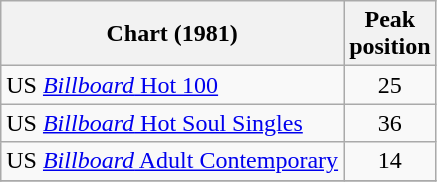<table class="wikitable sortable">
<tr>
<th>Chart (1981)</th>
<th>Peak<br>position</th>
</tr>
<tr>
<td>US <a href='#'><em>Billboard</em> Hot 100</a></td>
<td style="text-align:center;">25</td>
</tr>
<tr>
<td>US <a href='#'><em>Billboard</em> Hot Soul Singles</a></td>
<td style="text-align:center;">36</td>
</tr>
<tr>
<td>US <a href='#'><em>Billboard</em> Adult Contemporary</a></td>
<td style="text-align:center;">14</td>
</tr>
<tr>
</tr>
</table>
